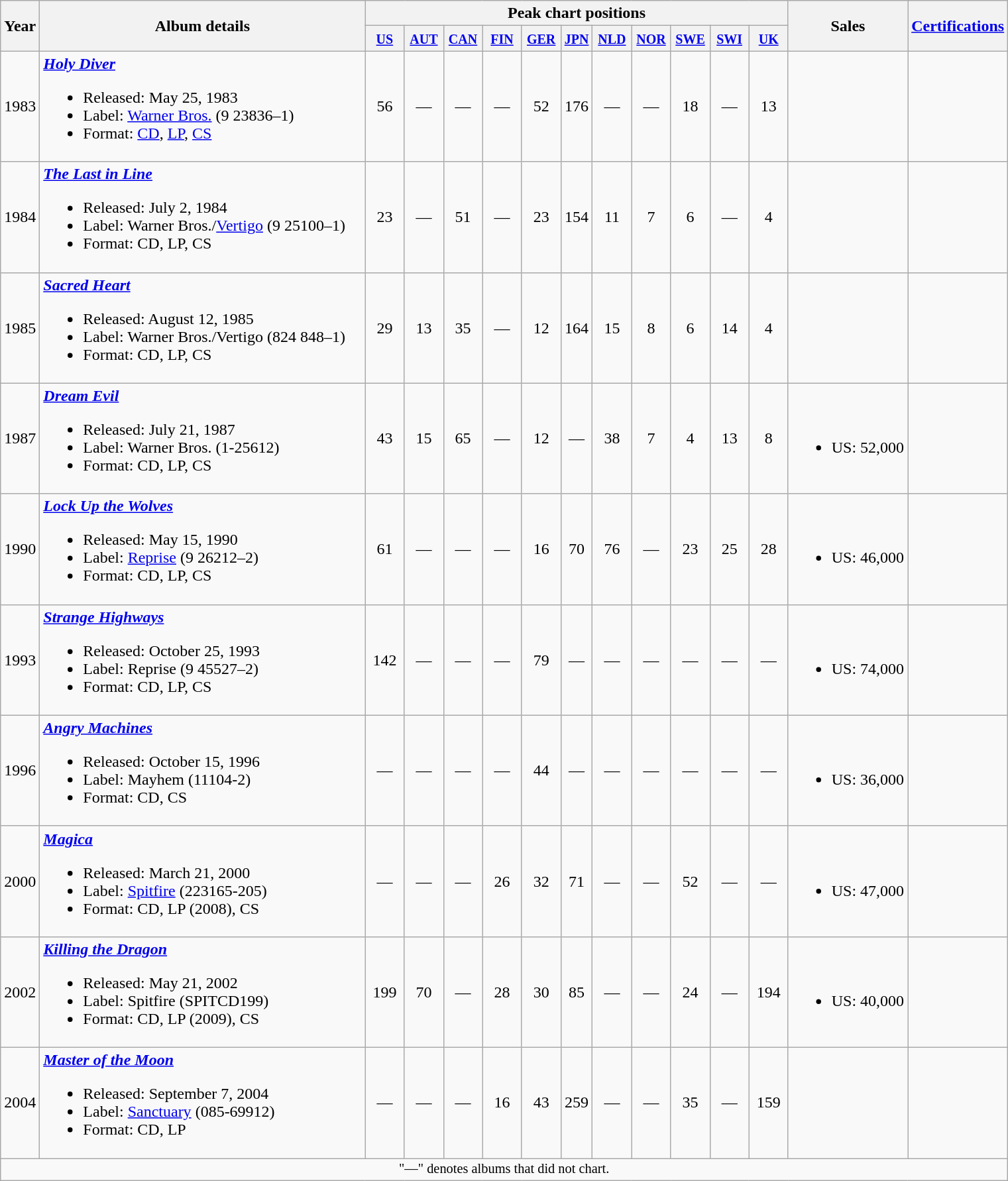<table class="wikitable">
<tr>
<th rowspan="2">Year</th>
<th rowspan="2" style="width:20em">Album details</th>
<th colspan="11">Peak chart positions</th>
<th rowspan="2">Sales</th>
<th rowspan="2"><a href='#'>Certifications</a></th>
</tr>
<tr>
<th style="width:2em"><small><a href='#'>US</a></small><br></th>
<th style="width:2em"><small><a href='#'>AUT</a></small><br></th>
<th style="width:2em"><small><a href='#'>CAN</a></small></th>
<th style="width:2em"><small><a href='#'>FIN</a></small><br></th>
<th style="width:2em"><small><a href='#'>GER</a></small><br></th>
<th><small><a href='#'>JPN</a></small></th>
<th style="width:2em"><small><a href='#'>NLD</a></small></th>
<th style="width:2em"><small><a href='#'>NOR</a></small></th>
<th style="width:2em"><small><a href='#'>SWE</a></small><br></th>
<th style="width:2em"><small><a href='#'>SWI</a></small><br></th>
<th style="width:2em"><small><a href='#'>UK</a></small><br></th>
</tr>
<tr>
<td>1983</td>
<td><strong><em><a href='#'>Holy Diver</a></em></strong><br><ul><li>Released: May 25, 1983</li><li>Label: <a href='#'>Warner Bros.</a> (9 23836–1)</li><li>Format: <a href='#'>CD</a>, <a href='#'>LP</a>, <a href='#'>CS</a></li></ul></td>
<td style="text-align:center;">56</td>
<td style="text-align:center;">—</td>
<td style="text-align:center;">—</td>
<td style="text-align:center;">—</td>
<td style="text-align:center;">52</td>
<td style="text-align:center;">176</td>
<td style="text-align:center;">—</td>
<td style="text-align:center;">—</td>
<td style="text-align:center;">18</td>
<td style="text-align:center;">—</td>
<td style="text-align:center;">13</td>
<td></td>
<td><br></td>
</tr>
<tr>
<td>1984</td>
<td><strong><em><a href='#'>The Last in Line</a></em></strong><br><ul><li>Released: July 2, 1984</li><li>Label: Warner Bros./<a href='#'>Vertigo</a> (9 25100–1)</li><li>Format: CD, LP, CS</li></ul></td>
<td style="text-align:center;">23</td>
<td style="text-align:center;">—</td>
<td style="text-align:center;">51</td>
<td style="text-align:center;">—</td>
<td style="text-align:center;">23</td>
<td style="text-align:center;">154</td>
<td style="text-align:center;">11</td>
<td style="text-align:center;">7</td>
<td style="text-align:center;">6</td>
<td style="text-align:center;">—</td>
<td style="text-align:center;">4</td>
<td></td>
<td><br></td>
</tr>
<tr>
<td>1985</td>
<td><strong><em><a href='#'>Sacred Heart</a></em></strong><br><ul><li>Released: August 12, 1985</li><li>Label: Warner Bros./Vertigo (824 848–1)</li><li>Format: CD, LP, CS</li></ul></td>
<td style="text-align:center;">29</td>
<td style="text-align:center;">13</td>
<td style="text-align:center;">35</td>
<td style="text-align:center;">—</td>
<td style="text-align:center;">12</td>
<td style="text-align:center;">164</td>
<td style="text-align:center;">15</td>
<td style="text-align:center;">8</td>
<td style="text-align:center;">6</td>
<td style="text-align:center;">14</td>
<td style="text-align:center;">4</td>
<td></td>
<td></td>
</tr>
<tr>
<td>1987</td>
<td><strong><em><a href='#'>Dream Evil</a></em></strong><br><ul><li>Released: July 21, 1987</li><li>Label: Warner Bros. (1-25612)</li><li>Format: CD, LP, CS</li></ul></td>
<td style="text-align:center;">43</td>
<td style="text-align:center;">15</td>
<td style="text-align:center;">65</td>
<td style="text-align:center;">—</td>
<td style="text-align:center;">12</td>
<td style="text-align:center;">—</td>
<td style="text-align:center;">38</td>
<td style="text-align:center;">7</td>
<td style="text-align:center;">4</td>
<td style="text-align:center;">13</td>
<td style="text-align:center;">8</td>
<td><br><ul><li>US: 52,000</li></ul></td>
<td></td>
</tr>
<tr>
<td>1990</td>
<td><strong><em><a href='#'>Lock Up the Wolves</a></em></strong><br><ul><li>Released: May 15, 1990</li><li>Label: <a href='#'>Reprise</a> (9 26212–2)</li><li>Format: CD, LP, CS</li></ul></td>
<td style="text-align:center;">61</td>
<td style="text-align:center;">—</td>
<td style="text-align:center;">—</td>
<td style="text-align:center;">—</td>
<td style="text-align:center;">16</td>
<td style="text-align:center;">70</td>
<td style="text-align:center;">76</td>
<td style="text-align:center;">—</td>
<td style="text-align:center;">23</td>
<td style="text-align:center;">25</td>
<td style="text-align:center;">28</td>
<td><br><ul><li>US: 46,000</li></ul></td>
<td></td>
</tr>
<tr>
<td>1993</td>
<td><strong><em><a href='#'>Strange Highways</a></em></strong><br><ul><li>Released: October 25, 1993</li><li>Label: Reprise (9 45527–2)</li><li>Format: CD, LP, CS</li></ul></td>
<td style="text-align:center;">142</td>
<td style="text-align:center;">—</td>
<td style="text-align:center;">—</td>
<td style="text-align:center;">—</td>
<td style="text-align:center;">79</td>
<td style="text-align:center;">—</td>
<td style="text-align:center;">—</td>
<td style="text-align:center;">—</td>
<td style="text-align:center;">—</td>
<td style="text-align:center;">—</td>
<td style="text-align:center;">—</td>
<td><br><ul><li>US: 74,000</li></ul></td>
<td></td>
</tr>
<tr>
<td>1996</td>
<td><strong><em><a href='#'>Angry Machines</a></em></strong><br><ul><li>Released: October 15, 1996</li><li>Label: Mayhem (11104-2)</li><li>Format: CD, CS</li></ul></td>
<td style="text-align:center;">—</td>
<td style="text-align:center;">—</td>
<td style="text-align:center;">—</td>
<td style="text-align:center;">—</td>
<td style="text-align:center;">44</td>
<td style="text-align:center;">—</td>
<td style="text-align:center;">—</td>
<td style="text-align:center;">—</td>
<td style="text-align:center;">—</td>
<td style="text-align:center;">—</td>
<td style="text-align:center;">—</td>
<td><br><ul><li>US: 36,000</li></ul></td>
<td></td>
</tr>
<tr>
<td>2000</td>
<td><strong><em><a href='#'>Magica</a></em></strong><br><ul><li>Released: March 21, 2000</li><li>Label: <a href='#'>Spitfire</a> (223165-205)</li><li>Format: CD, LP (2008), CS</li></ul></td>
<td style="text-align:center;">—</td>
<td style="text-align:center;">—</td>
<td style="text-align:center;">—</td>
<td style="text-align:center;">26</td>
<td style="text-align:center;">32</td>
<td style="text-align:center;">71</td>
<td style="text-align:center;">—</td>
<td style="text-align:center;">—</td>
<td style="text-align:center;">52</td>
<td style="text-align:center;">—</td>
<td style="text-align:center;">—</td>
<td><br><ul><li>US: 47,000</li></ul></td>
<td></td>
</tr>
<tr>
<td>2002</td>
<td><strong><em><a href='#'>Killing the Dragon</a></em></strong><br><ul><li>Released: May 21, 2002</li><li>Label: Spitfire (SPITCD199)</li><li>Format: CD, LP (2009), CS</li></ul></td>
<td style="text-align:center;">199</td>
<td style="text-align:center;">70</td>
<td style="text-align:center;">—</td>
<td style="text-align:center;">28</td>
<td style="text-align:center;">30</td>
<td style="text-align:center;">85</td>
<td style="text-align:center;">—</td>
<td style="text-align:center;">—</td>
<td style="text-align:center;">24</td>
<td style="text-align:center;">—</td>
<td style="text-align:center;">194</td>
<td><br><ul><li>US: 40,000</li></ul></td>
<td></td>
</tr>
<tr>
<td>2004</td>
<td><strong><em><a href='#'>Master of the Moon</a></em></strong><br><ul><li>Released: September 7, 2004</li><li>Label: <a href='#'>Sanctuary</a> (085-69912)</li><li>Format: CD, LP</li></ul></td>
<td style="text-align:center;">—</td>
<td style="text-align:center;">—</td>
<td style="text-align:center;">—</td>
<td style="text-align:center;">16</td>
<td style="text-align:center;">43</td>
<td style="text-align:center;">259</td>
<td style="text-align:center;">—</td>
<td style="text-align:center;">—</td>
<td style="text-align:center;">35</td>
<td style="text-align:center;">—</td>
<td style="text-align:center;">159</td>
<td></td>
<td></td>
</tr>
<tr>
<td colspan="19" style="text-align:center; font-size:85%">"—" denotes albums that did not chart.</td>
</tr>
</table>
